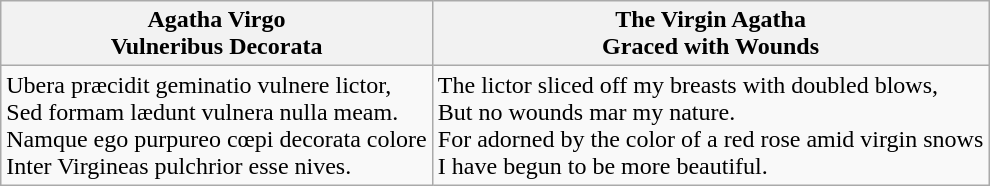<table class="wikitable">
<tr>
<th>Agatha Virgo<br>Vulneribus Decorata</th>
<th>The Virgin Agatha<br>Graced with Wounds</th>
</tr>
<tr>
<td>Ubera præcidit geminatio vulnere lictor,<br>Sed formam lædunt vulnera nulla meam.<br>Namque ego purpureo cœpi decorata colore<br>Inter Virgineas pulchrior esse nives.</td>
<td>The lictor sliced off my breasts with doubled blows,<br>But no wounds mar my nature.<br>For adorned by the color of a red rose amid virgin snows<br>I have begun to be more beautiful.</td>
</tr>
</table>
